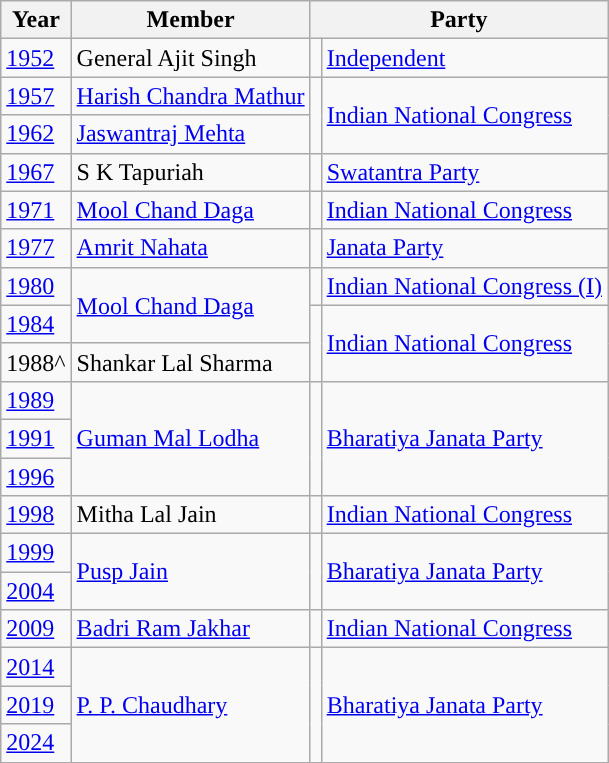<table class="wikitable">
<tr>
<th>Year</th>
<th>Member</th>
<th colspan="2">Party</th>
</tr>
<tr>
<td><a href='#'>1952</a></td>
<td>General Ajit Singh</td>
<td style="background-color: "></td>
<td><a href='#'>Independent</a></td>
</tr>
<tr>
<td><a href='#'>1957</a></td>
<td><a href='#'>Harish Chandra Mathur</a></td>
<td rowspan="2" style="background-color: "></td>
<td rowspan="2"><a href='#'>Indian National Congress</a></td>
</tr>
<tr>
<td><a href='#'>1962</a></td>
<td><a href='#'>Jaswantraj Mehta</a></td>
</tr>
<tr>
<td><a href='#'>1967</a></td>
<td>S K Tapuriah</td>
<td style="background-color: "></td>
<td><a href='#'>Swatantra Party</a></td>
</tr>
<tr>
<td><a href='#'>1971</a></td>
<td><a href='#'>Mool Chand Daga</a></td>
<td style="background-color: "></td>
<td><a href='#'>Indian National Congress</a></td>
</tr>
<tr>
<td><a href='#'>1977</a></td>
<td><a href='#'>Amrit Nahata</a></td>
<td style="background-color: "></td>
<td><a href='#'>Janata Party</a></td>
</tr>
<tr>
<td><a href='#'>1980</a></td>
<td rowspan="2"><a href='#'>Mool Chand Daga</a></td>
<td style="background-color: "></td>
<td><a href='#'>Indian National Congress (I)</a></td>
</tr>
<tr>
<td><a href='#'>1984</a></td>
<td rowspan="2" style="background-color: "></td>
<td rowspan="2"><a href='#'>Indian National Congress</a></td>
</tr>
<tr>
<td>1988^</td>
<td>Shankar Lal Sharma</td>
</tr>
<tr>
<td><a href='#'>1989</a></td>
<td rowspan="3"><a href='#'>Guman Mal Lodha</a></td>
<td rowspan="3" style="background-color: "></td>
<td rowspan="3"><a href='#'>Bharatiya Janata Party</a></td>
</tr>
<tr>
<td><a href='#'>1991</a></td>
</tr>
<tr>
<td><a href='#'>1996</a></td>
</tr>
<tr>
<td><a href='#'>1998</a></td>
<td>Mitha Lal Jain</td>
<td style="background-color: "></td>
<td><a href='#'>Indian National Congress</a></td>
</tr>
<tr>
<td><a href='#'>1999</a></td>
<td rowspan="2"><a href='#'>Pusp Jain</a></td>
<td rowspan="2" style="background-color: "></td>
<td rowspan="2"><a href='#'>Bharatiya Janata Party</a></td>
</tr>
<tr>
<td><a href='#'>2004</a></td>
</tr>
<tr>
<td><a href='#'>2009</a></td>
<td><a href='#'>Badri Ram Jakhar</a></td>
<td style="background-color: "></td>
<td><a href='#'>Indian National Congress</a></td>
</tr>
<tr>
<td><a href='#'>2014</a></td>
<td rowspan="3"><a href='#'>P. P. Chaudhary</a></td>
<td rowspan="3" style="background-color: "></td>
<td rowspan="3"><a href='#'>Bharatiya Janata Party</a></td>
</tr>
<tr>
<td><a href='#'>2019</a></td>
</tr>
<tr>
<td><a href='#'>2024</a></td>
</tr>
</table>
